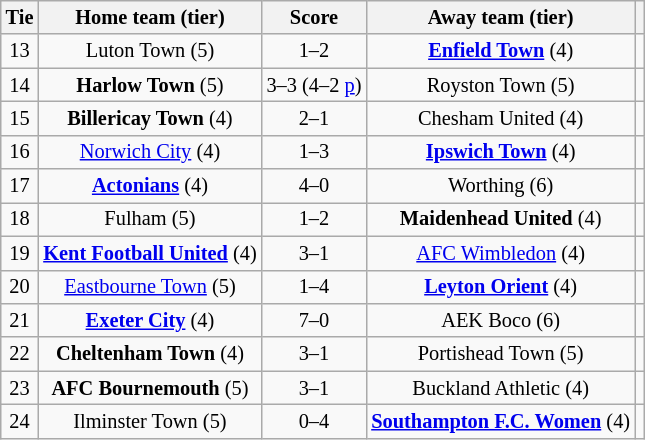<table class="wikitable" style="text-align:center; font-size:85%">
<tr>
<th>Tie</th>
<th>Home team (tier)</th>
<th>Score</th>
<th>Away team (tier)</th>
<th></th>
</tr>
<tr>
<td>13</td>
<td>Luton Town (5)</td>
<td>1–2</td>
<td><strong><a href='#'>Enfield Town</a></strong> (4)</td>
<td></td>
</tr>
<tr>
<td>14</td>
<td><strong>Harlow Town</strong> (5)</td>
<td>3–3 (4–2 <a href='#'>p</a>)</td>
<td>Royston Town (5)</td>
<td></td>
</tr>
<tr>
<td>15</td>
<td><strong>Billericay Town</strong> (4)</td>
<td>2–1</td>
<td>Chesham United (4)</td>
<td></td>
</tr>
<tr>
<td>16</td>
<td><a href='#'>Norwich City</a> (4)</td>
<td>1–3</td>
<td><strong><a href='#'>Ipswich Town</a></strong> (4)</td>
<td></td>
</tr>
<tr>
<td>17</td>
<td><strong><a href='#'>Actonians</a></strong> (4)</td>
<td>4–0</td>
<td>Worthing (6)</td>
<td></td>
</tr>
<tr>
<td>18</td>
<td>Fulham (5)</td>
<td>1–2</td>
<td><strong>Maidenhead United</strong> (4)</td>
<td></td>
</tr>
<tr>
<td>19</td>
<td><strong><a href='#'>Kent Football United</a></strong> (4)</td>
<td>3–1</td>
<td><a href='#'>AFC Wimbledon</a> (4)</td>
<td></td>
</tr>
<tr>
<td>20</td>
<td><a href='#'>Eastbourne Town</a> (5)</td>
<td>1–4</td>
<td><strong><a href='#'>Leyton Orient</a></strong> (4)</td>
<td></td>
</tr>
<tr>
<td>21</td>
<td><strong><a href='#'>Exeter City</a></strong> (4)</td>
<td>7–0</td>
<td>AEK Boco (6)</td>
<td></td>
</tr>
<tr>
<td>22</td>
<td><strong>Cheltenham Town</strong> (4)</td>
<td>3–1</td>
<td>Portishead Town (5)</td>
<td></td>
</tr>
<tr>
<td>23</td>
<td><strong>AFC Bournemouth</strong> (5)</td>
<td>3–1</td>
<td>Buckland Athletic (4)</td>
<td></td>
</tr>
<tr>
<td>24</td>
<td>Ilminster Town (5)</td>
<td>0–4</td>
<td><strong><a href='#'>Southampton F.C. Women</a></strong> (4)</td>
<td></td>
</tr>
</table>
